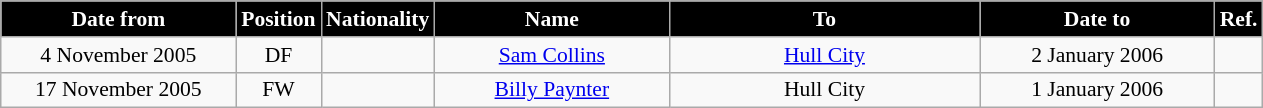<table class="wikitable" style="text-align:center; font-size:90%; ">
<tr>
<th style="background:#000000; color:white; width:150px;">Date from</th>
<th style="background:#000000; color:white; width:50px;">Position</th>
<th style="background:#000000; color:white; width:50px;">Nationality</th>
<th style="background:#000000; color:white; width:150px;">Name</th>
<th style="background:#000000; color:white; width:200px;">To</th>
<th style="background:#000000; color:white; width:150px;">Date to</th>
<th style="background:#000000; color:white; width:25px;">Ref.</th>
</tr>
<tr>
<td>4 November 2005</td>
<td>DF</td>
<td></td>
<td><a href='#'>Sam Collins</a></td>
<td><a href='#'>Hull City</a></td>
<td>2 January 2006</td>
<td></td>
</tr>
<tr>
<td>17 November 2005</td>
<td>FW</td>
<td></td>
<td><a href='#'>Billy Paynter</a></td>
<td>Hull City</td>
<td>1 January 2006</td>
<td></td>
</tr>
</table>
